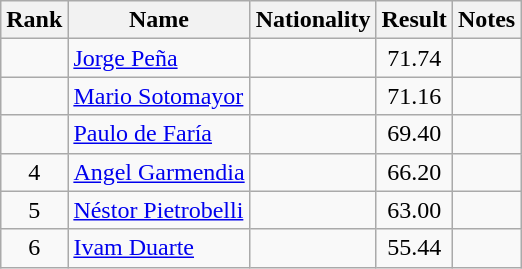<table class="wikitable sortable" style="text-align:center">
<tr>
<th>Rank</th>
<th>Name</th>
<th>Nationality</th>
<th>Result</th>
<th>Notes</th>
</tr>
<tr>
<td></td>
<td align=left><a href='#'>Jorge Peña</a></td>
<td align=left></td>
<td>71.74</td>
<td></td>
</tr>
<tr>
<td></td>
<td align=left><a href='#'>Mario Sotomayor</a></td>
<td align=left></td>
<td>71.16</td>
<td></td>
</tr>
<tr>
<td></td>
<td align=left><a href='#'>Paulo de Faría</a></td>
<td align=left></td>
<td>69.40</td>
<td></td>
</tr>
<tr>
<td>4</td>
<td align=left><a href='#'>Angel Garmendia</a></td>
<td align=left></td>
<td>66.20</td>
<td></td>
</tr>
<tr>
<td>5</td>
<td align=left><a href='#'>Néstor Pietrobelli</a></td>
<td align=left></td>
<td>63.00</td>
<td></td>
</tr>
<tr>
<td>6</td>
<td align=left><a href='#'>Ivam Duarte</a></td>
<td align=left></td>
<td>55.44</td>
<td></td>
</tr>
</table>
